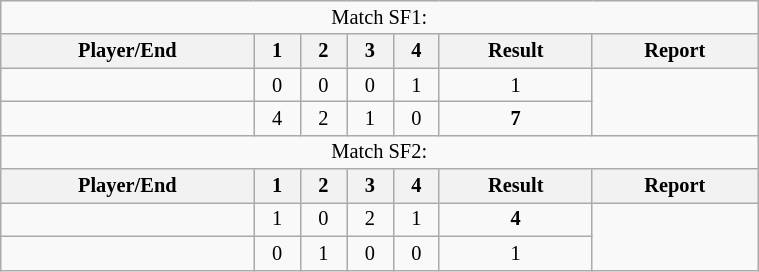<table class="wikitable" style=font-size:85%;text-align:center;width:40%>
<tr>
<td colspan="7">Match SF1:</td>
</tr>
<tr>
<th>Player/End</th>
<th>1</th>
<th>2</th>
<th>3</th>
<th>4</th>
<th>Result</th>
<th>Report</th>
</tr>
<tr>
<td align=left></td>
<td>0</td>
<td>0</td>
<td>0</td>
<td>1</td>
<td>1</td>
<td rowspan="2"></td>
</tr>
<tr>
<td align=left><strong></strong></td>
<td>4</td>
<td>2</td>
<td>1</td>
<td>0</td>
<td><strong>7</strong></td>
</tr>
<tr>
<td colspan="7">Match SF2:</td>
</tr>
<tr>
<th>Player/End</th>
<th>1</th>
<th>2</th>
<th>3</th>
<th>4</th>
<th>Result</th>
<th>Report</th>
</tr>
<tr>
<td align=left><strong></strong></td>
<td>1</td>
<td>0</td>
<td>2</td>
<td>1</td>
<td><strong>4</strong></td>
<td rowspan="2"></td>
</tr>
<tr>
<td align=left></td>
<td>0</td>
<td>1</td>
<td>0</td>
<td>0</td>
<td>1</td>
</tr>
</table>
